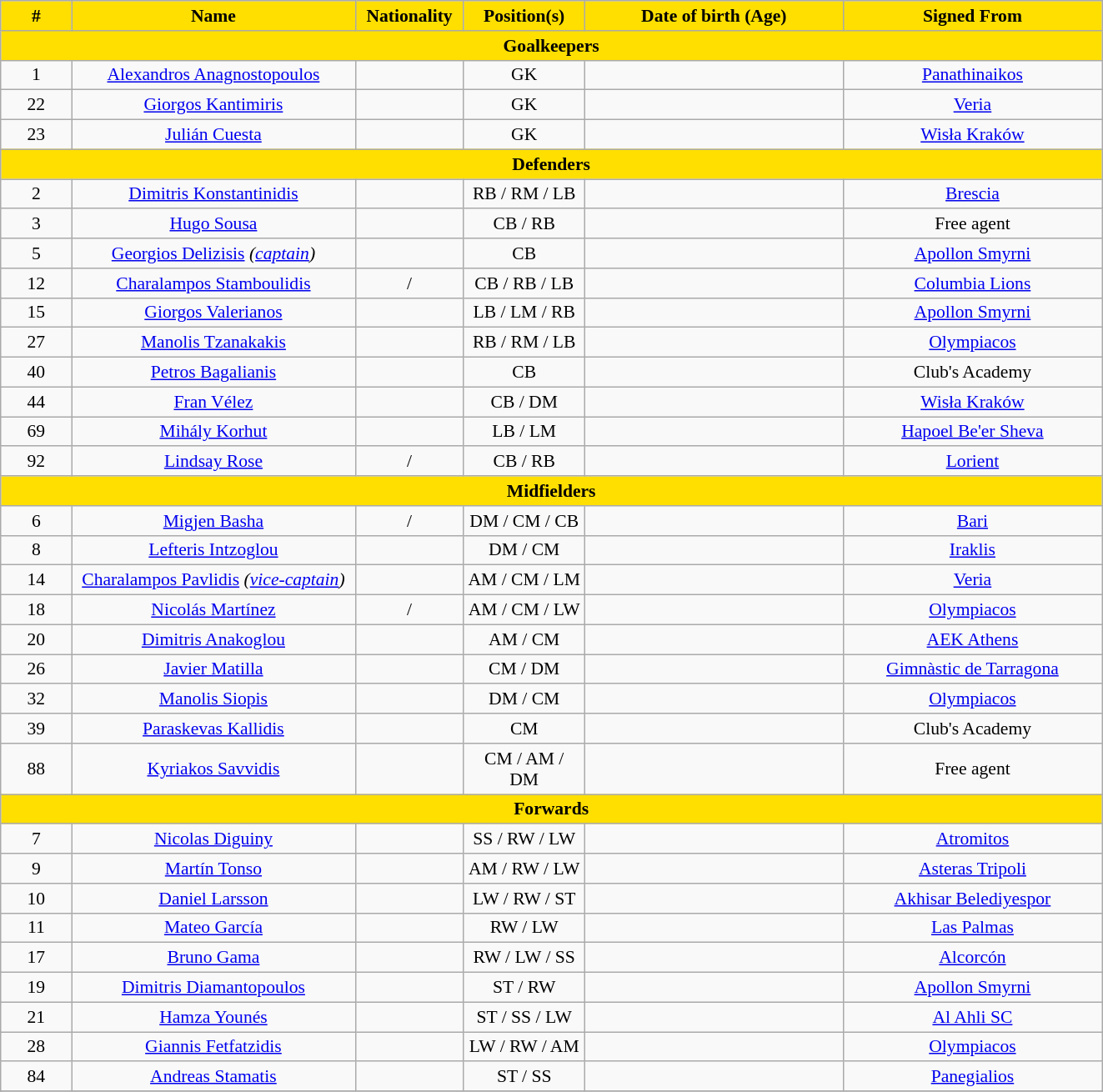<table class="wikitable" style="text-align:center; font-size:90%;">
<tr>
<th style="background:#FFDF00; color:black; text-align:center;"; width=50>#</th>
<th style="background:#FFDF00; color:black; text-align:center;"; width=220>Name</th>
<th style="background:#FFDF00; color:black; text-align:center;"; width=80>Nationality</th>
<th style="background:#FFDF00; color:black; text-align:center;"; width=90>Position(s)</th>
<th style="background:#FFDF00; color:black; text-align:center;"; width=200>Date of birth (Age)</th>
<th style="background:#FFDF00; color:black; text-align:center;"; width=200>Signed From</th>
</tr>
<tr>
<th colspan="6" style="background:#FFDF00; color:black; text-align:center"><strong>Goalkeepers</strong></th>
</tr>
<tr>
<td>1</td>
<td><a href='#'>Alexandros Anagnostopoulos</a></td>
<td></td>
<td>GK</td>
<td></td>
<td> <a href='#'>Panathinaikos</a></td>
</tr>
<tr>
<td>22</td>
<td><a href='#'>Giorgos Kantimiris</a></td>
<td></td>
<td>GK</td>
<td></td>
<td> <a href='#'>Veria</a></td>
</tr>
<tr>
<td>23</td>
<td><a href='#'>Julián Cuesta</a></td>
<td></td>
<td>GK</td>
<td></td>
<td> <a href='#'>Wisła Kraków</a></td>
</tr>
<tr>
<th colspan="6" style="background:#FFDF00; color:black; text-align:center"><strong>Defenders</strong></th>
</tr>
<tr>
<td>2</td>
<td><a href='#'>Dimitris Konstantinidis</a></td>
<td></td>
<td>RB / RM / LB</td>
<td></td>
<td> <a href='#'>Brescia</a></td>
</tr>
<tr>
<td>3</td>
<td><a href='#'>Hugo Sousa</a></td>
<td></td>
<td>CB / RB</td>
<td></td>
<td>Free agent</td>
</tr>
<tr>
<td>5</td>
<td><a href='#'>Georgios Delizisis</a> <em>(<a href='#'>captain</a>)</em></td>
<td></td>
<td>CB</td>
<td></td>
<td> <a href='#'>Apollon Smyrni</a></td>
</tr>
<tr>
<td>12</td>
<td><a href='#'>Charalampos Stamboulidis</a></td>
<td> / </td>
<td>CB / RB / LB</td>
<td></td>
<td> <a href='#'>Columbia Lions</a></td>
</tr>
<tr>
<td>15</td>
<td><a href='#'>Giorgos Valerianos</a></td>
<td></td>
<td>LB / LM / RB</td>
<td></td>
<td> <a href='#'>Apollon Smyrni</a></td>
</tr>
<tr>
<td>27</td>
<td><a href='#'>Manolis Tzanakakis</a></td>
<td></td>
<td>RB / RM / LB</td>
<td></td>
<td> <a href='#'>Olympiacos</a></td>
</tr>
<tr>
<td>40</td>
<td><a href='#'>Petros Bagalianis</a></td>
<td></td>
<td>CB</td>
<td></td>
<td>Club's Academy</td>
</tr>
<tr>
<td>44</td>
<td><a href='#'>Fran Vélez</a></td>
<td></td>
<td>CB / DM</td>
<td></td>
<td> <a href='#'>Wisła Kraków</a></td>
</tr>
<tr>
<td>69</td>
<td><a href='#'>Mihály Korhut</a></td>
<td></td>
<td>LB / LM</td>
<td></td>
<td> <a href='#'>Hapoel Be'er Sheva</a></td>
</tr>
<tr>
<td>92</td>
<td><a href='#'>Lindsay Rose</a></td>
<td> / </td>
<td>CB / RB</td>
<td></td>
<td> <a href='#'>Lorient</a></td>
</tr>
<tr>
<th colspan="6" style="background:#FFDF00; color:black; text-align:center"><strong>Midfielders</strong></th>
</tr>
<tr>
<td>6</td>
<td><a href='#'>Migjen Basha</a></td>
<td> /  </td>
<td>DM / CM / CB</td>
<td></td>
<td> <a href='#'>Bari</a></td>
</tr>
<tr>
<td>8</td>
<td><a href='#'>Lefteris Intzoglou</a></td>
<td></td>
<td>DM / CM</td>
<td></td>
<td> <a href='#'>Iraklis</a></td>
</tr>
<tr>
<td>14</td>
<td><a href='#'>Charalampos Pavlidis</a> <em>(<a href='#'>vice-captain</a>)</em></td>
<td></td>
<td>AM / CM / LM</td>
<td></td>
<td> <a href='#'>Veria</a></td>
</tr>
<tr>
<td>18</td>
<td><a href='#'>Nicolás Martínez</a></td>
<td> / </td>
<td>AM / CM / LW</td>
<td></td>
<td> <a href='#'>Olympiacos</a></td>
</tr>
<tr>
<td>20</td>
<td><a href='#'>Dimitris Anakoglou</a></td>
<td></td>
<td>AM / CM</td>
<td></td>
<td> <a href='#'>AEK Athens</a></td>
</tr>
<tr>
<td>26</td>
<td><a href='#'>Javier Matilla</a></td>
<td></td>
<td>CM / DM</td>
<td></td>
<td> <a href='#'>Gimnàstic de Tarragona</a></td>
</tr>
<tr>
<td>32</td>
<td><a href='#'>Manolis Siopis</a></td>
<td></td>
<td>DM / CM</td>
<td></td>
<td> <a href='#'>Olympiacos</a></td>
</tr>
<tr>
<td>39</td>
<td><a href='#'>Paraskevas Kallidis</a></td>
<td></td>
<td>CM</td>
<td></td>
<td>Club's Academy</td>
</tr>
<tr>
<td>88</td>
<td><a href='#'>Kyriakos Savvidis</a></td>
<td></td>
<td>CM / AM / DM</td>
<td></td>
<td>Free agent</td>
</tr>
<tr>
<th colspan="6" style="background:#FFDF00; color:black; text-align:center"><strong>Forwards</strong></th>
</tr>
<tr>
<td>7</td>
<td><a href='#'>Nicolas Diguiny</a></td>
<td></td>
<td>SS / RW / LW</td>
<td></td>
<td> <a href='#'>Atromitos</a></td>
</tr>
<tr>
<td>9</td>
<td><a href='#'>Martín Tonso</a></td>
<td></td>
<td>AM / RW / LW</td>
<td></td>
<td> <a href='#'>Asteras Tripoli</a></td>
</tr>
<tr>
<td>10</td>
<td><a href='#'>Daniel Larsson</a></td>
<td></td>
<td>LW / RW / ST</td>
<td></td>
<td> <a href='#'>Akhisar Belediyespor</a></td>
</tr>
<tr>
<td>11</td>
<td><a href='#'>Mateo García</a></td>
<td></td>
<td>RW / LW</td>
<td></td>
<td> <a href='#'>Las Palmas</a></td>
</tr>
<tr>
<td>17</td>
<td><a href='#'>Bruno Gama</a></td>
<td></td>
<td>RW / LW / SS</td>
<td></td>
<td> <a href='#'>Alcorcón</a></td>
</tr>
<tr>
<td>19</td>
<td><a href='#'>Dimitris Diamantopoulos</a></td>
<td></td>
<td>ST / RW</td>
<td></td>
<td> <a href='#'>Apollon Smyrni</a></td>
</tr>
<tr>
<td>21</td>
<td><a href='#'>Hamza Younés</a></td>
<td></td>
<td>ST / SS / LW</td>
<td></td>
<td> <a href='#'>Al Ahli SC</a></td>
</tr>
<tr>
<td>28</td>
<td><a href='#'>Giannis Fetfatzidis</a></td>
<td></td>
<td>LW / RW / AM</td>
<td></td>
<td> <a href='#'>Olympiacos</a></td>
</tr>
<tr>
<td>84</td>
<td><a href='#'>Andreas Stamatis</a></td>
<td></td>
<td>ST / SS</td>
<td></td>
<td> <a href='#'>Panegialios</a></td>
</tr>
<tr>
</tr>
</table>
